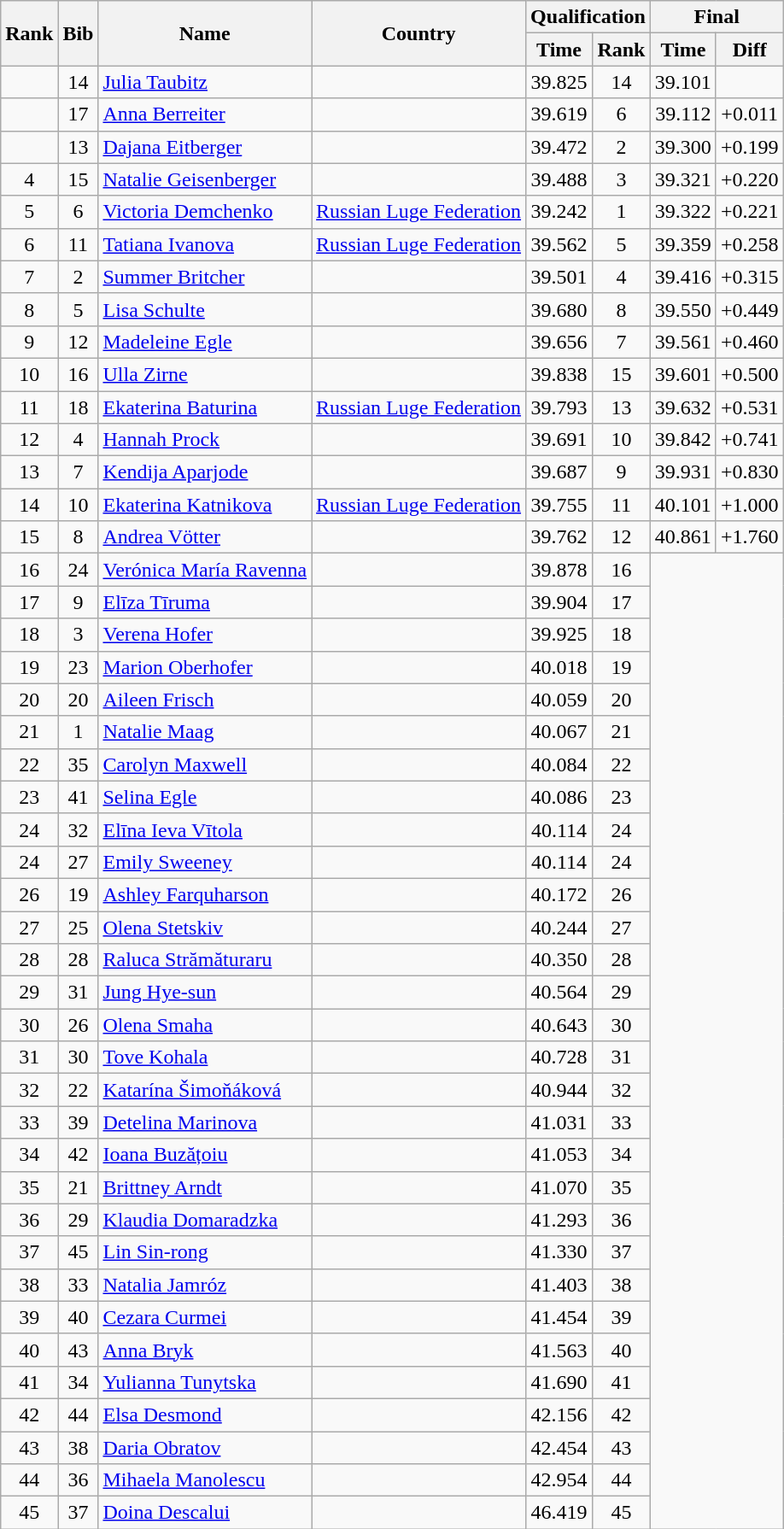<table class="wikitable sortable" style="text-align:center">
<tr>
<th rowspan=2>Rank</th>
<th rowspan=2>Bib</th>
<th rowspan=2>Name</th>
<th rowspan=2>Country</th>
<th colspan=2>Qualification</th>
<th colspan=2>Final</th>
</tr>
<tr>
<th>Time</th>
<th>Rank</th>
<th>Time</th>
<th>Diff</th>
</tr>
<tr>
<td></td>
<td>14</td>
<td align=left><a href='#'>Julia Taubitz</a></td>
<td align=left></td>
<td>39.825</td>
<td>14</td>
<td>39.101</td>
<td></td>
</tr>
<tr>
<td></td>
<td>17</td>
<td align=left><a href='#'>Anna Berreiter</a></td>
<td align=left></td>
<td>39.619</td>
<td>6</td>
<td>39.112</td>
<td>+0.011</td>
</tr>
<tr>
<td></td>
<td>13</td>
<td align=left><a href='#'>Dajana Eitberger</a></td>
<td align=left></td>
<td>39.472</td>
<td>2</td>
<td>39.300</td>
<td>+0.199</td>
</tr>
<tr>
<td>4</td>
<td>15</td>
<td align=left><a href='#'>Natalie Geisenberger</a></td>
<td align=left></td>
<td>39.488</td>
<td>3</td>
<td>39.321</td>
<td>+0.220</td>
</tr>
<tr>
<td>5</td>
<td>6</td>
<td align=left><a href='#'>Victoria Demchenko</a></td>
<td align=left><a href='#'>Russian Luge Federation</a></td>
<td>39.242</td>
<td>1</td>
<td>39.322</td>
<td>+0.221</td>
</tr>
<tr>
<td>6</td>
<td>11</td>
<td align=left><a href='#'>Tatiana Ivanova</a></td>
<td align=left><a href='#'>Russian Luge Federation</a></td>
<td>39.562</td>
<td>5</td>
<td>39.359</td>
<td>+0.258</td>
</tr>
<tr>
<td>7</td>
<td>2</td>
<td align=left><a href='#'>Summer Britcher</a></td>
<td align=left></td>
<td>39.501</td>
<td>4</td>
<td>39.416</td>
<td>+0.315</td>
</tr>
<tr>
<td>8</td>
<td>5</td>
<td align=left><a href='#'>Lisa Schulte</a></td>
<td align=left></td>
<td>39.680</td>
<td>8</td>
<td>39.550</td>
<td>+0.449</td>
</tr>
<tr>
<td>9</td>
<td>12</td>
<td align=left><a href='#'>Madeleine Egle</a></td>
<td align=left></td>
<td>39.656</td>
<td>7</td>
<td>39.561</td>
<td>+0.460</td>
</tr>
<tr>
<td>10</td>
<td>16</td>
<td align=left><a href='#'>Ulla Zirne</a></td>
<td align=left></td>
<td>39.838</td>
<td>15</td>
<td>39.601</td>
<td>+0.500</td>
</tr>
<tr>
<td>11</td>
<td>18</td>
<td align=left><a href='#'>Ekaterina Baturina</a></td>
<td align=left><a href='#'>Russian Luge Federation</a></td>
<td>39.793</td>
<td>13</td>
<td>39.632</td>
<td>+0.531</td>
</tr>
<tr>
<td>12</td>
<td>4</td>
<td align=left><a href='#'>Hannah Prock</a></td>
<td align=left></td>
<td>39.691</td>
<td>10</td>
<td>39.842</td>
<td>+0.741</td>
</tr>
<tr>
<td>13</td>
<td>7</td>
<td align=left><a href='#'>Kendija Aparjode</a></td>
<td align=left></td>
<td>39.687</td>
<td>9</td>
<td>39.931</td>
<td>+0.830</td>
</tr>
<tr>
<td>14</td>
<td>10</td>
<td align=left><a href='#'>Ekaterina Katnikova</a></td>
<td align=left><a href='#'>Russian Luge Federation</a></td>
<td>39.755</td>
<td>11</td>
<td>40.101</td>
<td>+1.000</td>
</tr>
<tr>
<td>15</td>
<td>8</td>
<td align=left><a href='#'>Andrea Vötter</a></td>
<td align=left></td>
<td>39.762</td>
<td>12</td>
<td>40.861</td>
<td>+1.760</td>
</tr>
<tr>
<td>16</td>
<td>24</td>
<td align=left><a href='#'>Verónica María Ravenna</a></td>
<td align=left></td>
<td>39.878</td>
<td>16</td>
<td colspan=2 rowspan=30></td>
</tr>
<tr>
<td>17</td>
<td>9</td>
<td align=left><a href='#'>Elīza Tīruma</a></td>
<td align=left></td>
<td>39.904</td>
<td>17</td>
</tr>
<tr>
<td>18</td>
<td>3</td>
<td align=left><a href='#'>Verena Hofer</a></td>
<td align=left></td>
<td>39.925</td>
<td>18</td>
</tr>
<tr>
<td>19</td>
<td>23</td>
<td align=left><a href='#'>Marion Oberhofer</a></td>
<td align=left></td>
<td>40.018</td>
<td>19</td>
</tr>
<tr>
<td>20</td>
<td>20</td>
<td align=left><a href='#'>Aileen Frisch</a></td>
<td align=left></td>
<td>40.059</td>
<td>20</td>
</tr>
<tr>
<td>21</td>
<td>1</td>
<td align=left><a href='#'>Natalie Maag</a></td>
<td align=left></td>
<td>40.067</td>
<td>21</td>
</tr>
<tr>
<td>22</td>
<td>35</td>
<td align=left><a href='#'>Carolyn Maxwell</a></td>
<td align=left></td>
<td>40.084</td>
<td>22</td>
</tr>
<tr>
<td>23</td>
<td>41</td>
<td align=left><a href='#'>Selina Egle</a></td>
<td align=left></td>
<td>40.086</td>
<td>23</td>
</tr>
<tr>
<td>24</td>
<td>32</td>
<td align=left><a href='#'>Elīna Ieva Vītola</a></td>
<td align=left></td>
<td>40.114</td>
<td>24</td>
</tr>
<tr>
<td>24</td>
<td>27</td>
<td align=left><a href='#'>Emily Sweeney</a></td>
<td align=left></td>
<td>40.114</td>
<td>24</td>
</tr>
<tr>
<td>26</td>
<td>19</td>
<td align=left><a href='#'>Ashley Farquharson</a></td>
<td align=left></td>
<td>40.172</td>
<td>26</td>
</tr>
<tr>
<td>27</td>
<td>25</td>
<td align=left><a href='#'>Olena Stetskiv</a></td>
<td align=left></td>
<td>40.244</td>
<td>27</td>
</tr>
<tr>
<td>28</td>
<td>28</td>
<td align=left><a href='#'>Raluca Strămăturaru</a></td>
<td align=left></td>
<td>40.350</td>
<td>28</td>
</tr>
<tr>
<td>29</td>
<td>31</td>
<td align=left><a href='#'>Jung Hye-sun</a></td>
<td align=left></td>
<td>40.564</td>
<td>29</td>
</tr>
<tr>
<td>30</td>
<td>26</td>
<td align=left><a href='#'>Olena Smaha</a></td>
<td align=left></td>
<td>40.643</td>
<td>30</td>
</tr>
<tr>
<td>31</td>
<td>30</td>
<td align=left><a href='#'>Tove Kohala</a></td>
<td align=left></td>
<td>40.728</td>
<td>31</td>
</tr>
<tr>
<td>32</td>
<td>22</td>
<td align=left><a href='#'>Katarína Šimoňáková</a></td>
<td align=left></td>
<td>40.944</td>
<td>32</td>
</tr>
<tr>
<td>33</td>
<td>39</td>
<td align=left><a href='#'>Detelina Marinova</a></td>
<td align=left></td>
<td>41.031</td>
<td>33</td>
</tr>
<tr>
<td>34</td>
<td>42</td>
<td align=left><a href='#'>Ioana Buzățoiu</a></td>
<td align=left></td>
<td>41.053</td>
<td>34</td>
</tr>
<tr>
<td>35</td>
<td>21</td>
<td align=left><a href='#'>Brittney Arndt</a></td>
<td align=left></td>
<td>41.070</td>
<td>35</td>
</tr>
<tr>
<td>36</td>
<td>29</td>
<td align=left><a href='#'>Klaudia Domaradzka</a></td>
<td align=left></td>
<td>41.293</td>
<td>36</td>
</tr>
<tr>
<td>37</td>
<td>45</td>
<td align=left><a href='#'>Lin Sin-rong</a></td>
<td align=left></td>
<td>41.330</td>
<td>37</td>
</tr>
<tr>
<td>38</td>
<td>33</td>
<td align=left><a href='#'>Natalia Jamróz</a></td>
<td align=left></td>
<td>41.403</td>
<td>38</td>
</tr>
<tr>
<td>39</td>
<td>40</td>
<td align=left><a href='#'>Cezara Curmei</a></td>
<td align=left></td>
<td>41.454</td>
<td>39</td>
</tr>
<tr>
<td>40</td>
<td>43</td>
<td align=left><a href='#'>Anna Bryk</a></td>
<td align=left></td>
<td>41.563</td>
<td>40</td>
</tr>
<tr>
<td>41</td>
<td>34</td>
<td align=left><a href='#'>Yulianna Tunytska</a></td>
<td align=left></td>
<td>41.690</td>
<td>41</td>
</tr>
<tr>
<td>42</td>
<td>44</td>
<td align=left><a href='#'>Elsa Desmond</a></td>
<td align=left></td>
<td>42.156</td>
<td>42</td>
</tr>
<tr>
<td>43</td>
<td>38</td>
<td align=left><a href='#'>Daria Obratov</a></td>
<td align=left></td>
<td>42.454</td>
<td>43</td>
</tr>
<tr>
<td>44</td>
<td>36</td>
<td align=left><a href='#'>Mihaela Manolescu</a></td>
<td align=left></td>
<td>42.954</td>
<td>44</td>
</tr>
<tr>
<td>45</td>
<td>37</td>
<td align=left><a href='#'>Doina Descalui</a></td>
<td align=left></td>
<td>46.419</td>
<td>45</td>
</tr>
</table>
